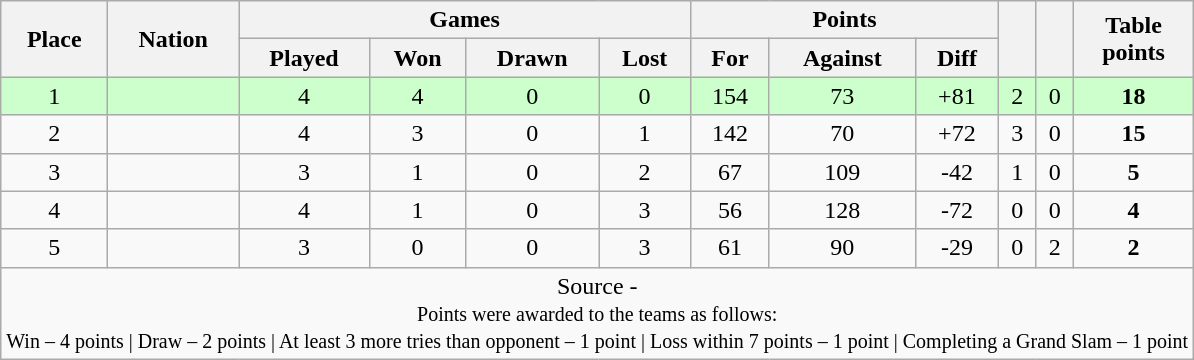<table class="wikitable" style="text-align:center">
<tr>
<th rowspan="2">Place</th>
<th rowspan="2">Nation</th>
<th colspan="4">Games</th>
<th colspan="3">Points</th>
<th rowspan="2"></th>
<th rowspan="2"></th>
<th rowspan="2">Table<br>points</th>
</tr>
<tr>
<th>Played</th>
<th>Won</th>
<th>Drawn</th>
<th>Lost</th>
<th>For</th>
<th>Against</th>
<th>Diff</th>
</tr>
<tr bgcolor="#ccffcc">
<td>1</td>
<td style="text-align:left"></td>
<td>4</td>
<td>4</td>
<td>0</td>
<td>0</td>
<td>154</td>
<td>73</td>
<td>+81</td>
<td>2</td>
<td>0</td>
<td><strong>18</strong></td>
</tr>
<tr>
<td>2</td>
<td style="text-align:left"></td>
<td>4</td>
<td>3</td>
<td>0</td>
<td>1</td>
<td>142</td>
<td>70</td>
<td>+72</td>
<td>3</td>
<td>0</td>
<td><strong>15</strong></td>
</tr>
<tr>
<td>3</td>
<td style="text-align:left"></td>
<td>3</td>
<td>1</td>
<td>0</td>
<td>2</td>
<td>67</td>
<td>109</td>
<td>-42</td>
<td>1</td>
<td>0</td>
<td><strong>5</strong></td>
</tr>
<tr>
<td>4</td>
<td style="text-align:left"></td>
<td>4</td>
<td>1</td>
<td>0</td>
<td>3</td>
<td>56</td>
<td>128</td>
<td>-72</td>
<td>0</td>
<td>0</td>
<td><strong>4</strong></td>
</tr>
<tr>
<td>5</td>
<td style="text-align:left"></td>
<td>3</td>
<td>0</td>
<td>0</td>
<td>3</td>
<td>61</td>
<td>90</td>
<td>-29</td>
<td>0</td>
<td>2</td>
<td><strong>2</strong></td>
</tr>
<tr>
<td colspan="100%" style="text-align:center">Source - <br><small>Points were awarded to the teams as follows:<br>Win – 4 points | Draw – 2 points | At least 3 more tries than opponent – 1 point | Loss within 7 points – 1 point | Completing a Grand Slam – 1 point</small></td>
</tr>
</table>
